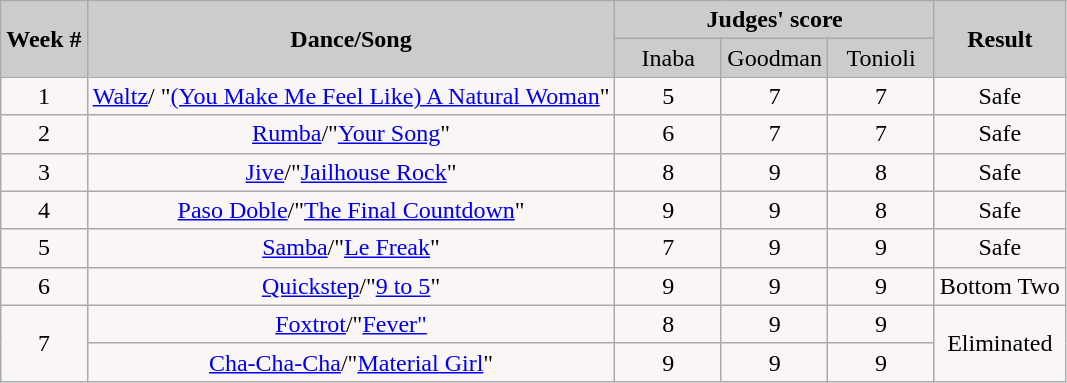<table class="wikitable" style="float:left;">
<tr style="text-align: center; background:#ccc;">
<td rowspan="2"><strong>Week #</strong></td>
<td rowspan="2"><strong>Dance/Song</strong></td>
<td colspan="3"><strong>Judges' score</strong></td>
<td rowspan="2"><strong>Result</strong></td>
</tr>
<tr style="text-align: center; background:#ccc;">
<td style="width:10%; ">Inaba</td>
<td style="width:10%; ">Goodman</td>
<td style="width:10%; ">Tonioli</td>
</tr>
<tr>
<td style="text-align: center; background:#faf6f6;">1</td>
<td style="text-align: center; background:#faf6f6;"><a href='#'>Waltz</a>/ "<a href='#'>(You Make Me Feel Like) A Natural Woman</a>"</td>
<td style="text-align: center; background:#faf6f6;">5</td>
<td style="text-align: center; background:#faf6f6;">7</td>
<td style="text-align: center; background:#faf6f6;">7</td>
<td style="text-align: center; background:#faf6f6;">Safe</td>
</tr>
<tr>
<td style="text-align: center; background:#faf6f6;">2</td>
<td style="text-align: center; background:#faf6f6;"><a href='#'>Rumba</a>/"<a href='#'>Your Song</a>"</td>
<td style="text-align: center; background:#faf6f6;">6</td>
<td style="text-align: center; background:#faf6f6;">7</td>
<td style="text-align: center; background:#faf6f6;">7</td>
<td style="text-align: center; background:#faf6f6;">Safe</td>
</tr>
<tr>
<td style="text-align: center; background:#faf6f6;">3</td>
<td style="text-align: center; background:#faf6f6;"><a href='#'>Jive</a>/"<a href='#'>Jailhouse Rock</a>"</td>
<td style="text-align: center; background:#faf6f6;">8</td>
<td style="text-align: center; background:#faf6f6;">9</td>
<td style="text-align: center; background:#faf6f6;">8</td>
<td style="text-align: center; background:#faf6f6;">Safe</td>
</tr>
<tr>
<td style="text-align: center; background:#faf6f6;">4</td>
<td style="text-align: center; background:#faf6f6;"><a href='#'>Paso Doble</a>/"<a href='#'>The Final Countdown</a>"</td>
<td style="text-align: center; background:#faf6f6;">9</td>
<td style="text-align: center; background:#faf6f6;">9</td>
<td style="text-align: center; background:#faf6f6;">8</td>
<td style="text-align: center; background:#faf6f6;">Safe</td>
</tr>
<tr>
<td style="text-align: center; background:#faf6f6;">5</td>
<td style="text-align: center; background:#faf6f6;"><a href='#'>Samba</a>/"<a href='#'>Le Freak</a>"</td>
<td style="text-align: center; background:#faf6f6;">7</td>
<td style="text-align: center; background:#faf6f6;">9</td>
<td style="text-align: center; background:#faf6f6;">9</td>
<td style="text-align: center; background:#faf6f6;">Safe</td>
</tr>
<tr>
<td style="text-align: center; background:#faf6f6;">6</td>
<td style="text-align: center; background:#faf6f6;"><a href='#'>Quickstep</a>/"<a href='#'>9 to 5</a>"</td>
<td style="text-align: center; background:#faf6f6;">9</td>
<td style="text-align: center; background:#faf6f6;">9</td>
<td style="text-align: center; background:#faf6f6;">9</td>
<td style="text-align: center; background:#faf6f6;">Bottom Two</td>
</tr>
<tr>
<td rowspan="2" style="text-align: center; background:#faf6f6;">7</td>
<td style="text-align: center; background:#faf6f6;"><a href='#'>Foxtrot</a>/"<a href='#'>Fever"</a></td>
<td style="text-align: center; background:#faf6f6;">8</td>
<td style="text-align: center; background:#faf6f6;">9</td>
<td style="text-align: center; background:#faf6f6;">9</td>
<td rowspan="2" style="text-align: center; background:#faf6f6;">Eliminated</td>
</tr>
<tr style="text-align: center; background:#faf6f6;">
<td><a href='#'>Cha-Cha-Cha</a>/"<a href='#'>Material Girl</a>"</td>
<td>9</td>
<td>9</td>
<td>9</td>
</tr>
</table>
